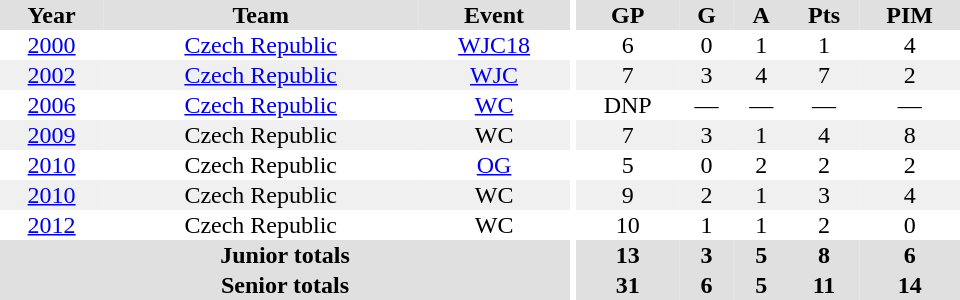<table border="0" cellpadding="1" cellspacing="0" ID="Table3" style="text-align:center; width:40em">
<tr ALIGN="center" bgcolor="#e0e0e0">
<th>Year</th>
<th>Team</th>
<th>Event</th>
<th rowspan="99" bgcolor="#ffffff"></th>
<th>GP</th>
<th>G</th>
<th>A</th>
<th>Pts</th>
<th>PIM</th>
</tr>
<tr>
<td><a href='#'>2000</a></td>
<td><a href='#'>Czech Republic</a></td>
<td><a href='#'>WJC18</a></td>
<td>6</td>
<td>0</td>
<td>1</td>
<td>1</td>
<td>4</td>
</tr>
<tr bgcolor="#f0f0f0">
<td><a href='#'>2002</a></td>
<td><a href='#'>Czech Republic</a></td>
<td><a href='#'>WJC</a></td>
<td>7</td>
<td>3</td>
<td>4</td>
<td>7</td>
<td>2</td>
</tr>
<tr>
<td><a href='#'>2006</a></td>
<td><a href='#'>Czech Republic</a></td>
<td><a href='#'>WC</a></td>
<td>DNP</td>
<td>—</td>
<td>—</td>
<td>—</td>
<td>—</td>
</tr>
<tr bgcolor="#f0f0f0">
<td><a href='#'>2009</a></td>
<td>Czech Republic</td>
<td>WC</td>
<td>7</td>
<td>3</td>
<td>1</td>
<td>4</td>
<td>8</td>
</tr>
<tr>
<td><a href='#'>2010</a></td>
<td>Czech Republic</td>
<td><a href='#'>OG</a></td>
<td>5</td>
<td>0</td>
<td>2</td>
<td>2</td>
<td>2</td>
</tr>
<tr bgcolor="#f0f0f0">
<td><a href='#'>2010</a></td>
<td>Czech Republic</td>
<td>WC</td>
<td>9</td>
<td>2</td>
<td>1</td>
<td>3</td>
<td>4</td>
</tr>
<tr>
<td><a href='#'>2012</a></td>
<td>Czech Republic</td>
<td>WC</td>
<td>10</td>
<td>1</td>
<td>1</td>
<td>2</td>
<td>0</td>
</tr>
<tr bgcolor="#e0e0e0">
<th colspan="3">Junior totals</th>
<th>13</th>
<th>3</th>
<th>5</th>
<th>8</th>
<th>6</th>
</tr>
<tr bgcolor="#e0e0e0">
<th colspan="3">Senior totals</th>
<th>31</th>
<th>6</th>
<th>5</th>
<th>11</th>
<th>14</th>
</tr>
</table>
